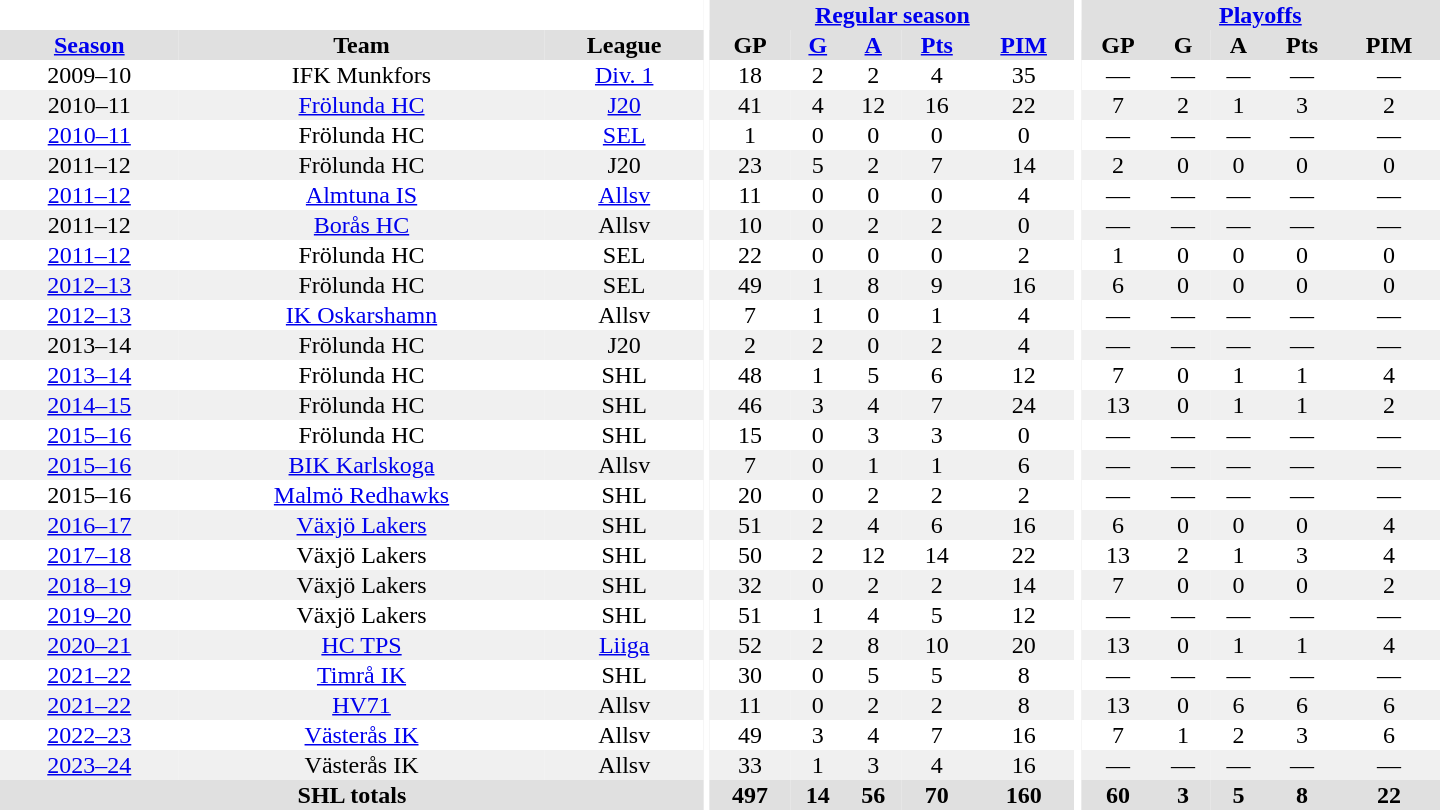<table border="0" cellpadding="1" cellspacing="0" style="text-align:center; width:60em">
<tr bgcolor="#e0e0e0">
<th colspan="3" bgcolor="#ffffff"></th>
<th rowspan="99" bgcolor="#ffffff"></th>
<th colspan="5"><a href='#'>Regular season</a></th>
<th rowspan="99" bgcolor="#ffffff"></th>
<th colspan="5"><a href='#'>Playoffs</a></th>
</tr>
<tr bgcolor="#e0e0e0">
<th><a href='#'>Season</a></th>
<th>Team</th>
<th>League</th>
<th>GP</th>
<th><a href='#'>G</a></th>
<th><a href='#'>A</a></th>
<th><a href='#'>Pts</a></th>
<th><a href='#'>PIM</a></th>
<th>GP</th>
<th>G</th>
<th>A</th>
<th>Pts</th>
<th>PIM</th>
</tr>
<tr>
<td>2009–10</td>
<td>IFK Munkfors</td>
<td><a href='#'>Div. 1</a></td>
<td>18</td>
<td>2</td>
<td>2</td>
<td>4</td>
<td>35</td>
<td>—</td>
<td>—</td>
<td>—</td>
<td>—</td>
<td>—</td>
</tr>
<tr bgcolor="#f0f0f0">
<td>2010–11</td>
<td><a href='#'>Frölunda HC</a></td>
<td><a href='#'>J20</a></td>
<td>41</td>
<td>4</td>
<td>12</td>
<td>16</td>
<td>22</td>
<td>7</td>
<td>2</td>
<td>1</td>
<td>3</td>
<td>2</td>
</tr>
<tr>
<td><a href='#'>2010–11</a></td>
<td>Frölunda HC</td>
<td><a href='#'>SEL</a></td>
<td>1</td>
<td>0</td>
<td>0</td>
<td>0</td>
<td>0</td>
<td>—</td>
<td>—</td>
<td>—</td>
<td>—</td>
<td>—</td>
</tr>
<tr bgcolor="#f0f0f0">
<td>2011–12</td>
<td>Frölunda HC</td>
<td>J20</td>
<td>23</td>
<td>5</td>
<td>2</td>
<td>7</td>
<td>14</td>
<td>2</td>
<td>0</td>
<td>0</td>
<td>0</td>
<td>0</td>
</tr>
<tr>
<td><a href='#'>2011–12</a></td>
<td><a href='#'>Almtuna IS</a></td>
<td><a href='#'>Allsv</a></td>
<td>11</td>
<td>0</td>
<td>0</td>
<td>0</td>
<td>4</td>
<td>—</td>
<td>—</td>
<td>—</td>
<td>—</td>
<td>—</td>
</tr>
<tr bgcolor="#f0f0f0">
<td>2011–12</td>
<td><a href='#'>Borås HC</a></td>
<td>Allsv</td>
<td>10</td>
<td>0</td>
<td>2</td>
<td>2</td>
<td>0</td>
<td>—</td>
<td>—</td>
<td>—</td>
<td>—</td>
<td>—</td>
</tr>
<tr>
<td><a href='#'>2011–12</a></td>
<td>Frölunda HC</td>
<td>SEL</td>
<td>22</td>
<td>0</td>
<td>0</td>
<td>0</td>
<td>2</td>
<td>1</td>
<td>0</td>
<td>0</td>
<td>0</td>
<td>0</td>
</tr>
<tr bgcolor="#f0f0f0">
<td><a href='#'>2012–13</a></td>
<td>Frölunda HC</td>
<td>SEL</td>
<td>49</td>
<td>1</td>
<td>8</td>
<td>9</td>
<td>16</td>
<td>6</td>
<td>0</td>
<td>0</td>
<td>0</td>
<td>0</td>
</tr>
<tr>
<td><a href='#'>2012–13</a></td>
<td><a href='#'>IK Oskarshamn</a></td>
<td>Allsv</td>
<td>7</td>
<td>1</td>
<td>0</td>
<td>1</td>
<td>4</td>
<td>—</td>
<td>—</td>
<td>—</td>
<td>—</td>
<td>—</td>
</tr>
<tr bgcolor="#f0f0f0">
<td>2013–14</td>
<td>Frölunda HC</td>
<td>J20</td>
<td>2</td>
<td>2</td>
<td>0</td>
<td>2</td>
<td>4</td>
<td>—</td>
<td>—</td>
<td>—</td>
<td>—</td>
<td>—</td>
</tr>
<tr>
<td><a href='#'>2013–14</a></td>
<td>Frölunda HC</td>
<td>SHL</td>
<td>48</td>
<td>1</td>
<td>5</td>
<td>6</td>
<td>12</td>
<td>7</td>
<td>0</td>
<td>1</td>
<td>1</td>
<td>4</td>
</tr>
<tr bgcolor="#f0f0f0">
<td><a href='#'>2014–15</a></td>
<td>Frölunda HC</td>
<td>SHL</td>
<td>46</td>
<td>3</td>
<td>4</td>
<td>7</td>
<td>24</td>
<td>13</td>
<td>0</td>
<td>1</td>
<td>1</td>
<td>2</td>
</tr>
<tr>
<td><a href='#'>2015–16</a></td>
<td>Frölunda HC</td>
<td>SHL</td>
<td>15</td>
<td>0</td>
<td>3</td>
<td>3</td>
<td>0</td>
<td>—</td>
<td>—</td>
<td>—</td>
<td>—</td>
<td>—</td>
</tr>
<tr bgcolor="#f0f0f0">
<td><a href='#'>2015–16</a></td>
<td><a href='#'>BIK Karlskoga</a></td>
<td>Allsv</td>
<td>7</td>
<td>0</td>
<td>1</td>
<td>1</td>
<td>6</td>
<td>—</td>
<td>—</td>
<td>—</td>
<td>—</td>
<td>—</td>
</tr>
<tr>
<td>2015–16</td>
<td><a href='#'>Malmö Redhawks</a></td>
<td>SHL</td>
<td>20</td>
<td>0</td>
<td>2</td>
<td>2</td>
<td>2</td>
<td>—</td>
<td>—</td>
<td>—</td>
<td>—</td>
<td>—</td>
</tr>
<tr bgcolor="#f0f0f0">
<td><a href='#'>2016–17</a></td>
<td><a href='#'>Växjö Lakers</a></td>
<td>SHL</td>
<td>51</td>
<td>2</td>
<td>4</td>
<td>6</td>
<td>16</td>
<td>6</td>
<td>0</td>
<td>0</td>
<td>0</td>
<td>4</td>
</tr>
<tr>
<td><a href='#'>2017–18</a></td>
<td>Växjö Lakers</td>
<td>SHL</td>
<td>50</td>
<td>2</td>
<td>12</td>
<td>14</td>
<td>22</td>
<td>13</td>
<td>2</td>
<td>1</td>
<td>3</td>
<td>4</td>
</tr>
<tr bgcolor="#f0f0f0">
<td><a href='#'>2018–19</a></td>
<td>Växjö Lakers</td>
<td>SHL</td>
<td>32</td>
<td>0</td>
<td>2</td>
<td>2</td>
<td>14</td>
<td>7</td>
<td>0</td>
<td>0</td>
<td>0</td>
<td>2</td>
</tr>
<tr>
<td><a href='#'>2019–20</a></td>
<td>Växjö Lakers</td>
<td>SHL</td>
<td>51</td>
<td>1</td>
<td>4</td>
<td>5</td>
<td>12</td>
<td>—</td>
<td>—</td>
<td>—</td>
<td>—</td>
<td>—</td>
</tr>
<tr bgcolor="#f0f0f0">
<td><a href='#'>2020–21</a></td>
<td><a href='#'>HC TPS</a></td>
<td><a href='#'>Liiga</a></td>
<td>52</td>
<td>2</td>
<td>8</td>
<td>10</td>
<td>20</td>
<td>13</td>
<td>0</td>
<td>1</td>
<td>1</td>
<td>4</td>
</tr>
<tr>
<td><a href='#'>2021–22</a></td>
<td><a href='#'>Timrå IK</a></td>
<td>SHL</td>
<td>30</td>
<td>0</td>
<td>5</td>
<td>5</td>
<td>8</td>
<td>—</td>
<td>—</td>
<td>—</td>
<td>—</td>
<td>—</td>
</tr>
<tr bgcolor="#f0f0f0">
<td><a href='#'>2021–22</a></td>
<td><a href='#'>HV71</a></td>
<td>Allsv</td>
<td>11</td>
<td>0</td>
<td>2</td>
<td>2</td>
<td>8</td>
<td>13</td>
<td>0</td>
<td>6</td>
<td>6</td>
<td>6</td>
</tr>
<tr>
<td><a href='#'>2022–23</a></td>
<td><a href='#'>Västerås IK</a></td>
<td>Allsv</td>
<td>49</td>
<td>3</td>
<td>4</td>
<td>7</td>
<td>16</td>
<td>7</td>
<td>1</td>
<td>2</td>
<td>3</td>
<td>6</td>
</tr>
<tr bgcolor="#f0f0f0">
<td><a href='#'>2023–24</a></td>
<td>Västerås IK</td>
<td>Allsv</td>
<td>33</td>
<td>1</td>
<td>3</td>
<td>4</td>
<td>16</td>
<td>—</td>
<td>—</td>
<td>—</td>
<td>—</td>
<td>—</td>
</tr>
<tr bgcolor="#e0e0e0">
<th colspan="3">SHL totals</th>
<th>497</th>
<th>14</th>
<th>56</th>
<th>70</th>
<th>160</th>
<th>60</th>
<th>3</th>
<th>5</th>
<th>8</th>
<th>22</th>
</tr>
</table>
